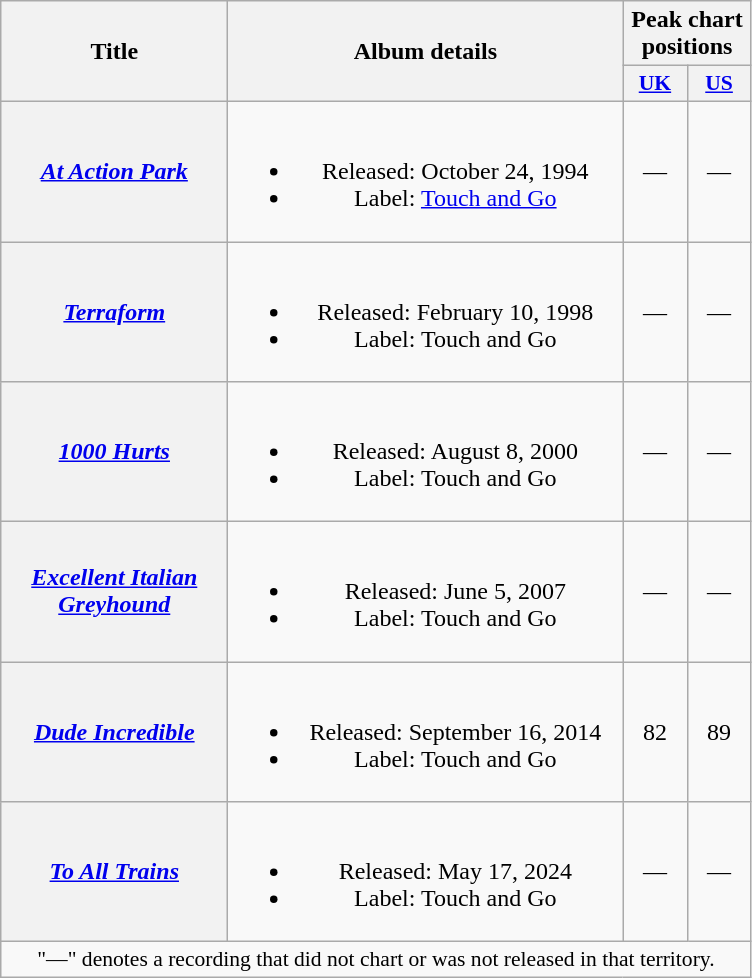<table class="wikitable plainrowheaders" style="text-align:center;">
<tr>
<th scope="col" rowspan="2" style="width:9em;">Title</th>
<th scope="col" rowspan="2" style="width:16em;">Album details</th>
<th scope="col" colspan="2">Peak chart positions</th>
</tr>
<tr>
<th scope="col" style="width:2.5em;font-size:90%;"><a href='#'>UK</a><br></th>
<th scope="col" style="width:2.5em;font-size:90%;"><a href='#'>US</a><br></th>
</tr>
<tr>
<th scope="row"><em><a href='#'>At Action Park</a></em></th>
<td><br><ul><li>Released: October 24, 1994</li><li>Label: <a href='#'>Touch and Go</a></li></ul></td>
<td>—</td>
<td>—</td>
</tr>
<tr>
<th scope="row"><em><a href='#'>Terraform</a></em></th>
<td><br><ul><li>Released: February 10, 1998</li><li>Label: Touch and Go</li></ul></td>
<td>—</td>
<td>—</td>
</tr>
<tr>
<th scope="row"><em><a href='#'>1000 Hurts</a></em></th>
<td><br><ul><li>Released: August 8, 2000</li><li>Label: Touch and Go</li></ul></td>
<td>—</td>
<td>—</td>
</tr>
<tr>
<th scope="row"><em><a href='#'>Excellent Italian Greyhound</a></em></th>
<td><br><ul><li>Released: June 5, 2007</li><li>Label: Touch and Go</li></ul></td>
<td>—</td>
<td>—</td>
</tr>
<tr>
<th scope="row"><em><a href='#'>Dude Incredible</a></em></th>
<td><br><ul><li>Released: September 16, 2014</li><li>Label: Touch and Go</li></ul></td>
<td>82</td>
<td>89</td>
</tr>
<tr>
<th scope="row"><em><a href='#'>To All Trains</a></em></th>
<td><br><ul><li>Released: May 17, 2024</li><li>Label: Touch and Go</li></ul></td>
<td>—</td>
<td>—</td>
</tr>
<tr>
<td colspan="14" style="font-size:90%">"—" denotes a recording that did not chart or was not released in that territory.</td>
</tr>
</table>
